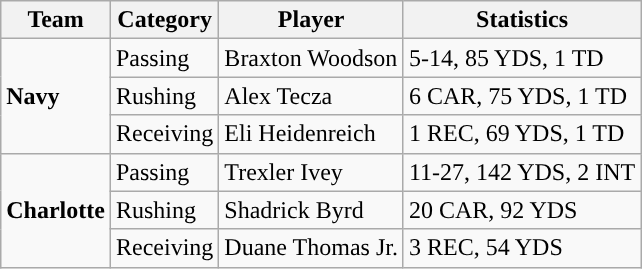<table class="wikitable" style="float: left;">
<tr>
<th>Team</th>
<th>Category</th>
<th>Player</th>
<th>Statistics</th>
</tr>
<tr>
<td rowspan=3><strong>Navy</strong></td>
<td>Passing</td>
<td>Braxton Woodson</td>
<td>5-14, 85 YDS, 1 TD</td>
</tr>
<tr>
<td>Rushing</td>
<td>Alex Tecza</td>
<td>6 CAR, 75 YDS, 1 TD</td>
</tr>
<tr>
<td>Receiving</td>
<td>Eli Heidenreich</td>
<td>1 REC, 69 YDS, 1 TD</td>
</tr>
<tr>
<td rowspan=3><strong>Charlotte</strong></td>
<td>Passing</td>
<td>Trexler Ivey</td>
<td>11-27, 142 YDS, 2 INT</td>
</tr>
<tr>
<td>Rushing</td>
<td>Shadrick Byrd</td>
<td>20 CAR, 92 YDS</td>
</tr>
<tr>
<td>Receiving</td>
<td>Duane Thomas Jr.</td>
<td>3 REC, 54 YDS</td>
</tr>
</table>
